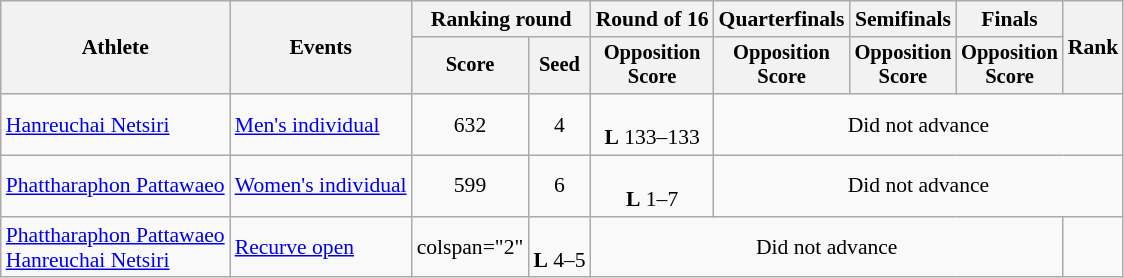<table class=wikitable style=font-size:90%>
<tr>
<th rowspan="2">Athlete</th>
<th rowspan="2">Events</th>
<th colspan="2">Ranking round</th>
<th>Round of 16</th>
<th>Quarterfinals</th>
<th>Semifinals</th>
<th>Finals</th>
<th rowspan="2">Rank</th>
</tr>
<tr style=font-size:95%>
<th>Score</th>
<th>Seed</th>
<th>Opposition<br>Score</th>
<th>Opposition<br>Score</th>
<th>Opposition<br>Score</th>
<th>Opposition<br>Score</th>
</tr>
<tr align=center>
<td align=left><a href='#'>Hanreuchai Netsiri</a></td>
<td align=left><a href='#'>Men's individual</a></td>
<td>632</td>
<td>4</td>
<td><br><strong>L</strong> 133–133</td>
<td colspan=4>Did not advance</td>
</tr>
<tr align=center>
<td align=left><a href='#'>Phattharaphon Pattawaeo</a></td>
<td align=left><a href='#'>Women's individual</a></td>
<td>599</td>
<td>6</td>
<td><br><strong>L</strong> 1–7</td>
<td colspan=4>Did not advance</td>
</tr>
<tr align=center>
<td align=left><a href='#'>Phattharaphon Pattawaeo</a><br><a href='#'>Hanreuchai Netsiri</a></td>
<td align=left><a href='#'>Recurve open</a></td>
<td>colspan="2" </td>
<td><br><strong>L</strong> 4–5</td>
<td colspan="4">Did not advance</td>
</tr>
</table>
